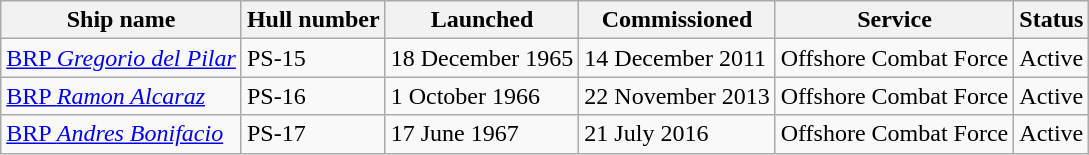<table class="wikitable">
<tr>
<th>Ship name</th>
<th>Hull number</th>
<th>Launched</th>
<th>Commissioned</th>
<th>Service</th>
<th>Status</th>
</tr>
<tr>
<td><a href='#'>BRP <em>Gregorio del Pilar</em></a></td>
<td>PS-15</td>
<td>18 December 1965</td>
<td>14 December 2011</td>
<td>Offshore Combat Force</td>
<td>Active</td>
</tr>
<tr>
<td><a href='#'>BRP <em>Ramon Alcaraz</em></a></td>
<td>PS-16</td>
<td>1 October 1966</td>
<td>22 November 2013</td>
<td>Offshore Combat Force</td>
<td>Active</td>
</tr>
<tr>
<td><a href='#'>BRP <em>Andres Bonifacio</em></a></td>
<td>PS-17</td>
<td>17 June 1967</td>
<td>21 July 2016</td>
<td>Offshore Combat Force</td>
<td>Active</td>
</tr>
</table>
